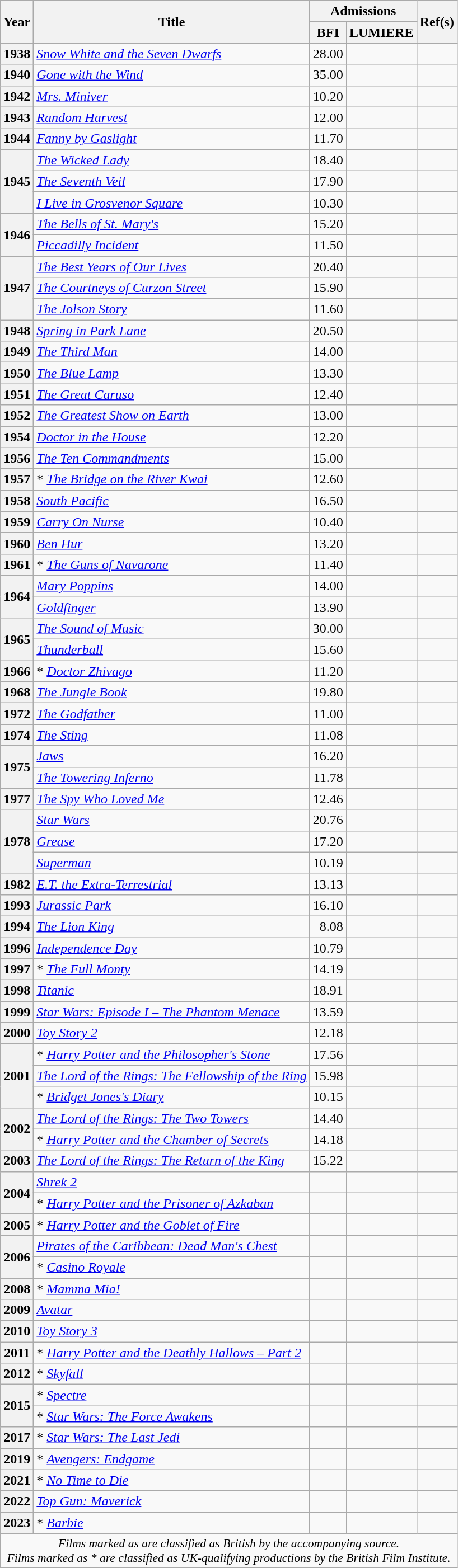<table class="wikitable sortable plainrowheaders">
<tr>
<th scope="col" rowspan="2">Year</th>
<th scope="col" rowspan="2">Title</th>
<th colspan="2">Admissions </th>
<th scope="col" rowspan="2" class="unsortable">Ref(s)</th>
</tr>
<tr>
<th scope="col">BFI</th>
<th scope="col">LUMIERE</th>
</tr>
<tr>
<th scope="row">1938</th>
<td> <em><a href='#'>Snow White and the Seven Dwarfs</a></em></td>
<td align="right">28.00</td>
<td align="right"></td>
<td style="text-align:center;"></td>
</tr>
<tr>
<th scope="row">1940</th>
<td> <em><a href='#'>Gone with the Wind</a></em></td>
<td align="right">35.00</td>
<td></td>
<td style="text-align:center;"></td>
</tr>
<tr>
<th scope="row">1942</th>
<td> <em><a href='#'>Mrs. Miniver</a></em></td>
<td align="right">10.20</td>
<td></td>
<td style="text-align:center;"></td>
</tr>
<tr>
<th scope="row">1943</th>
<td scope="row"> <em><a href='#'>Random Harvest</a></em></td>
<td align="right">12.00</td>
<td></td>
<td style="text-align:center;"></td>
</tr>
<tr>
<th scope="row">1944</th>
<td scope="row"> <em><a href='#'>Fanny by Gaslight</a></em></td>
<td align="right">11.70</td>
<td></td>
<td style="text-align:center;"></td>
</tr>
<tr>
<th scope="row" rowspan="3">1945</th>
<td> <em><a href='#'>The Wicked Lady</a></em></td>
<td align="right">18.40</td>
<td></td>
<td style="text-align:center;"></td>
</tr>
<tr>
<td> <em><a href='#'>The Seventh Veil</a></em></td>
<td align="right">17.90</td>
<td></td>
<td style="text-align:center;"></td>
</tr>
<tr>
<td> <em><a href='#'>I Live in Grosvenor Square</a></em></td>
<td align="right">10.30</td>
<td></td>
<td style="text-align:center;"></td>
</tr>
<tr>
<th scope="row" rowspan="2">1946</th>
<td> <em><a href='#'>The Bells of St. Mary's</a></em></td>
<td align="right">15.20</td>
<td></td>
<td style="text-align:center;"></td>
</tr>
<tr>
<td> <em><a href='#'>Piccadilly Incident</a></em></td>
<td align="right">11.50</td>
<td></td>
<td style="text-align:center;"></td>
</tr>
<tr>
<th scope="row" rowspan="3">1947</th>
<td> <em><a href='#'>The Best Years of Our Lives</a></em></td>
<td align="right">20.40</td>
<td></td>
<td style="text-align:center;"></td>
</tr>
<tr>
<td> <em><a href='#'>The Courtneys of Curzon Street</a></em></td>
<td align="right">15.90</td>
<td></td>
<td style="text-align:center;"></td>
</tr>
<tr>
<td> <em><a href='#'>The Jolson Story</a></em></td>
<td align="right">11.60</td>
<td></td>
<td style="text-align:center;"></td>
</tr>
<tr>
<th scope="row">1948</th>
<td> <em><a href='#'>Spring in Park Lane</a></em></td>
<td align="right">20.50</td>
<td></td>
<td style="text-align:center;"></td>
</tr>
<tr>
<th scope="row">1949</th>
<td> <em><a href='#'>The Third Man</a></em></td>
<td align="right">14.00</td>
<td></td>
<td style="text-align:center;"></td>
</tr>
<tr>
<th scope="row">1950</th>
<td> <em><a href='#'>The Blue Lamp</a></em></td>
<td align="right">13.30</td>
<td></td>
<td style="text-align:center;"></td>
</tr>
<tr>
<th scope="row">1951</th>
<td> <em><a href='#'>The Great Caruso</a></em></td>
<td align="right">12.40</td>
<td></td>
<td style="text-align:center;"></td>
</tr>
<tr>
<th scope="row">1952</th>
<td> <em><a href='#'>The Greatest Show on Earth</a></em></td>
<td align="right">13.00</td>
<td></td>
<td style="text-align:center;"></td>
</tr>
<tr>
<th scope="row">1954</th>
<td> <em><a href='#'>Doctor in the House</a></em></td>
<td align="right">12.20</td>
<td></td>
<td style="text-align:center;"></td>
</tr>
<tr>
<th scope="row">1956</th>
<td> <em><a href='#'>The Ten Commandments</a></em></td>
<td align="right">15.00</td>
<td></td>
<td style="text-align:center;"></td>
</tr>
<tr>
<th scope="row">1957</th>
<td>* <em><a href='#'>The Bridge on the River Kwai</a></em></td>
<td align="right">12.60</td>
<td></td>
<td style="text-align:center;"></td>
</tr>
<tr>
<th scope="row">1958</th>
<td> <em><a href='#'>South Pacific</a></em></td>
<td align="right">16.50</td>
<td></td>
<td style="text-align:center;"></td>
</tr>
<tr>
<th scope="row">1959</th>
<td> <em><a href='#'>Carry On Nurse</a></em></td>
<td align="right">10.40</td>
<td></td>
<td style="text-align:center;"></td>
</tr>
<tr>
<th scope="row">1960</th>
<td> <em><a href='#'>Ben Hur</a></em></td>
<td align="right">13.20</td>
<td></td>
<td style="text-align:center;"></td>
</tr>
<tr>
<th scope="row">1961</th>
<td>* <em><a href='#'>The Guns of Navarone</a></em></td>
<td align="right">11.40</td>
<td></td>
<td style="text-align:center;"></td>
</tr>
<tr>
<th scope="row" rowspan="2">1964</th>
<td> <em><a href='#'>Mary Poppins</a></em></td>
<td align="right">14.00</td>
<td></td>
<td style="text-align:center;"></td>
</tr>
<tr>
<td> <em><a href='#'>Goldfinger</a></em></td>
<td align="right">13.90</td>
<td></td>
<td style="text-align:center;"></td>
</tr>
<tr>
<th scope="row" rowspan="2">1965</th>
<td> <em><a href='#'>The Sound of Music</a></em></td>
<td align="right">30.00</td>
<td></td>
<td style="text-align:center;"></td>
</tr>
<tr>
<td> <em><a href='#'>Thunderball</a></em></td>
<td align="right">15.60</td>
<td></td>
<td style="text-align:center;"></td>
</tr>
<tr>
<th scope="row">1966</th>
<td>* <em><a href='#'>Doctor Zhivago</a></em></td>
<td align="right">11.20</td>
<td></td>
<td style="text-align:center;"></td>
</tr>
<tr>
<th scope="row">1968</th>
<td> <em><a href='#'>The Jungle Book</a></em></td>
<td align="right">19.80</td>
<td></td>
<td style="text-align:center;"></td>
</tr>
<tr>
<th scope="row">1972</th>
<td> <em><a href='#'>The Godfather</a></em></td>
<td align="right">11.00</td>
<td></td>
<td style="text-align:center;"></td>
</tr>
<tr>
<th scope="row">1974</th>
<td> <em><a href='#'>The Sting</a></em></td>
<td align="right">11.08</td>
<td></td>
<td style="text-align:center;"></td>
</tr>
<tr>
<th scope="row" rowspan="2">1975</th>
<td> <em><a href='#'>Jaws</a></em></td>
<td align="right">16.20</td>
<td></td>
<td style="text-align:center;"></td>
</tr>
<tr>
<td> <em><a href='#'>The Towering Inferno</a></em></td>
<td align="right">11.78</td>
<td></td>
<td style="text-align:center;"></td>
</tr>
<tr>
<th scope="row">1977</th>
<td> <em><a href='#'>The Spy Who Loved Me</a></em></td>
<td align="right">12.46</td>
<td></td>
<td style="text-align:center;"></td>
</tr>
<tr>
<th scope="row" rowspan="3">1978</th>
<td> <em><a href='#'>Star Wars</a></em></td>
<td align="right">20.76</td>
<td></td>
<td style="text-align:center;"></td>
</tr>
<tr>
<td> <em><a href='#'>Grease</a></em></td>
<td align="right">17.20</td>
<td></td>
<td style="text-align:center;"></td>
</tr>
<tr>
<td> <em><a href='#'>Superman</a></em></td>
<td align="right">10.19</td>
<td></td>
<td style="text-align:center;"></td>
</tr>
<tr>
<th scope="row">1982</th>
<td> <em><a href='#'>E.T. the Extra-Terrestrial</a></em></td>
<td align="right">13.13</td>
<td></td>
<td style="text-align:center;"></td>
</tr>
<tr>
<th scope="row">1993</th>
<td> <em><a href='#'>Jurassic Park</a></em></td>
<td align="right">16.10</td>
<td></td>
<td style="text-align:center;"></td>
</tr>
<tr>
<th scope="row">1994</th>
<td> <em><a href='#'>The Lion King</a></em></td>
<td align="right">8.08 </td>
<td align="right"> </td>
<td style="text-align:center;"></td>
</tr>
<tr>
<th scope="row">1996</th>
<td> <em><a href='#'>Independence Day</a></em></td>
<td align="right">10.79</td>
<td align="right"></td>
<td style="text-align:center;"></td>
</tr>
<tr>
<th scope="row">1997</th>
<td>* <em><a href='#'>The Full Monty</a></em></td>
<td align="right">14.19</td>
<td align="right"></td>
<td style="text-align:center;"></td>
</tr>
<tr>
<th scope="row">1998</th>
<td> <em><a href='#'>Titanic</a></em></td>
<td align="right">18.91</td>
<td align="right"></td>
<td style="text-align:center;"></td>
</tr>
<tr>
<th scope="row">1999</th>
<td> <em><a href='#'>Star Wars: Episode I – The Phantom Menace</a></em></td>
<td align="right">13.59</td>
<td align="right"></td>
<td style="text-align:center;"></td>
</tr>
<tr>
<th scope="row">2000</th>
<td> <em><a href='#'>Toy Story 2</a></em></td>
<td align="right">12.18</td>
<td align="right"></td>
<td style="text-align:center;"></td>
</tr>
<tr>
<th scope="row" rowspan="3">2001</th>
<td>* <em><a href='#'>Harry Potter and the Philosopher's Stone</a></em></td>
<td align="right">17.56</td>
<td align="right"></td>
<td style="text-align:center;"></td>
</tr>
<tr>
<td> <em><a href='#'>The Lord of the Rings: The Fellowship of the Ring</a></em></td>
<td align="right">15.98</td>
<td align="right"></td>
<td style="text-align:center;"></td>
</tr>
<tr>
<td>* <em><a href='#'>Bridget Jones's Diary</a></em></td>
<td align="right">10.15</td>
<td align="right"></td>
<td style="text-align:center;"></td>
</tr>
<tr>
<th scope="row" rowspan="2">2002</th>
<td> <em><a href='#'>The Lord of the Rings: The Two Towers</a></em></td>
<td align="right">14.40</td>
<td align="right"></td>
<td style="text-align:center;"></td>
</tr>
<tr>
<td>* <em><a href='#'>Harry Potter and the Chamber of Secrets</a></em></td>
<td align="right">14.18</td>
<td align="right"></td>
<td style="text-align:center;"></td>
</tr>
<tr>
<th scope="row">2003</th>
<td> <em><a href='#'>The Lord of the Rings: The Return of the King</a></em></td>
<td align="right">15.22</td>
<td align="right"></td>
<td style="text-align:center;"></td>
</tr>
<tr>
<th scope="row" rowspan="2">2004</th>
<td> <em><a href='#'>Shrek 2</a></em></td>
<td></td>
<td align="right"></td>
<td style="text-align:center;"></td>
</tr>
<tr>
<td>* <em><a href='#'>Harry Potter and the Prisoner of Azkaban</a></em></td>
<td></td>
<td align="right"></td>
<td style="text-align:center;"></td>
</tr>
<tr>
<th scope="row">2005</th>
<td>* <em><a href='#'>Harry Potter and the Goblet of Fire</a></em></td>
<td></td>
<td align="right"></td>
<td style="text-align:center;"></td>
</tr>
<tr>
<th scope="row" rowspan="2">2006</th>
<td> <em><a href='#'>Pirates of the Caribbean: Dead Man's Chest</a></em></td>
<td></td>
<td align="right"></td>
<td style="text-align:center;"></td>
</tr>
<tr>
<td>* <em><a href='#'>Casino Royale</a></em></td>
<td></td>
<td align="right"></td>
<td style="text-align:center;"></td>
</tr>
<tr>
<th scope="row">2008</th>
<td>* <em><a href='#'>Mamma Mia!</a></em></td>
<td></td>
<td align="right"></td>
<td style="text-align:center;"></td>
</tr>
<tr>
<th scope="row">2009</th>
<td> <em><a href='#'>Avatar</a></em></td>
<td></td>
<td align="right"></td>
<td style="text-align:center;"></td>
</tr>
<tr>
<th scope="row">2010</th>
<td> <em><a href='#'>Toy Story 3</a></em></td>
<td></td>
<td align="right"></td>
<td style="text-align:center;"></td>
</tr>
<tr>
<th scope="row">2011</th>
<td>* <em><a href='#'>Harry Potter and the Deathly Hallows – Part 2</a></em></td>
<td></td>
<td align="right"></td>
<td style="text-align:center;"></td>
</tr>
<tr>
<th scope="row">2012</th>
<td>* <em><a href='#'>Skyfall</a></em></td>
<td></td>
<td align="right"></td>
<td style="text-align:center;"></td>
</tr>
<tr>
<th scope="row" rowspan="2">2015</th>
<td>* <em><a href='#'>Spectre</a></em></td>
<td></td>
<td align="right"></td>
<td style="text-align:center;"></td>
</tr>
<tr>
<td>*  <em><a href='#'>Star Wars: The Force Awakens</a></em></td>
<td></td>
<td align="right"></td>
<td style="text-align:center;"></td>
</tr>
<tr>
<th scope="row">2017</th>
<td scope="row">* <em><a href='#'>Star Wars: The Last Jedi</a></em></td>
<td></td>
<td align="right"></td>
<td style="text-align:center;"></td>
</tr>
<tr>
<th scope="row">2019</th>
<td scope="row">* <em><a href='#'>Avengers: Endgame</a></em></td>
<td></td>
<td align="right"></td>
<td style="text-align:center;"></td>
</tr>
<tr>
<th scope="row">2021</th>
<td>* <em><a href='#'>No Time to Die</a></em></td>
<td></td>
<td align="right"></td>
<td style="text-align:center;"></td>
</tr>
<tr>
<th scope="row">2022</th>
<td> <em><a href='#'>Top Gun: Maverick</a></em></td>
<td></td>
<td align="right"></td>
<td style="text-align:center;"></td>
</tr>
<tr>
<th scope="row">2023</th>
<td>* <em><a href='#'>Barbie</a></em></td>
<td></td>
<td align="right"></td>
<td style="text-align:center;"></td>
</tr>
<tr class="sortbottom" style="text-align:center; font-size:90%">
<td colspan="5"><em>Films marked as  are classified as British by the accompanying source.<br>Films marked as * are classified as UK-qualifying productions by the British Film Institute.</em></td>
</tr>
</table>
